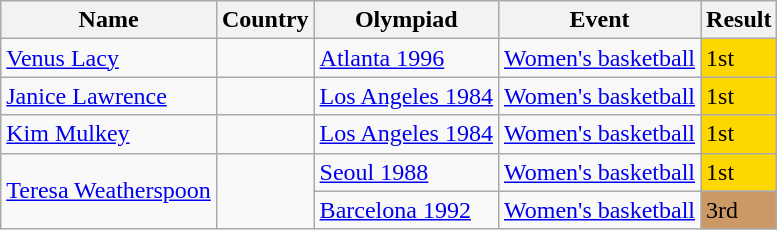<table class="wikitable sortable">
<tr>
<th>Name</th>
<th>Country</th>
<th>Olympiad</th>
<th>Event</th>
<th>Result</th>
</tr>
<tr>
<td><a href='#'>Venus Lacy</a></td>
<td></td>
<td><a href='#'>Atlanta 1996</a></td>
<td><a href='#'>Women's basketball</a></td>
<td style="background: gold;">1st</td>
</tr>
<tr>
<td><a href='#'>Janice Lawrence</a></td>
<td></td>
<td><a href='#'>Los Angeles 1984</a></td>
<td><a href='#'>Women's basketball</a></td>
<td style="background: gold;">1st</td>
</tr>
<tr>
<td><a href='#'>Kim Mulkey</a></td>
<td></td>
<td><a href='#'>Los Angeles 1984</a></td>
<td><a href='#'>Women's basketball</a></td>
<td style="background: gold;">1st</td>
</tr>
<tr>
<td rowspan="2"><a href='#'>Teresa Weatherspoon</a></td>
<td rowspan="2"></td>
<td><a href='#'>Seoul 1988</a></td>
<td><a href='#'>Women's basketball</a></td>
<td style="background: gold;">1st</td>
</tr>
<tr>
<td><a href='#'>Barcelona 1992</a></td>
<td><a href='#'>Women's basketball</a></td>
<td style="background: #cc9966;">3rd</td>
</tr>
</table>
